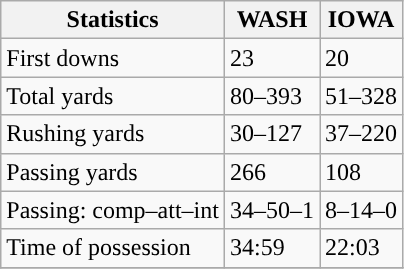<table class="wikitable" style="float: left;">
<tr>
<th>Statistics</th>
<th>WASH</th>
<th>IOWA</th>
</tr>
<tr>
<td>First downs</td>
<td>23</td>
<td>20</td>
</tr>
<tr>
<td>Total yards</td>
<td>80–393</td>
<td>51–328</td>
</tr>
<tr>
<td>Rushing yards</td>
<td>30–127</td>
<td>37–220</td>
</tr>
<tr>
<td>Passing yards</td>
<td>266</td>
<td>108</td>
</tr>
<tr>
<td>Passing: comp–att–int</td>
<td>34–50–1</td>
<td>8–14–0</td>
</tr>
<tr>
<td>Time of possession</td>
<td>34:59</td>
<td>22:03</td>
</tr>
<tr>
</tr>
</table>
